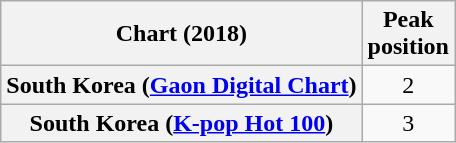<table class="wikitable plainrowheaders" style="text-align:center;">
<tr>
<th>Chart (2018)</th>
<th>Peak<br>position</th>
</tr>
<tr>
<th scope="row">South Korea (<a href='#'>Gaon Digital Chart</a>)</th>
<td>2</td>
</tr>
<tr>
<th scope="row">South Korea (<a href='#'>K-pop Hot 100</a>)</th>
<td>3</td>
</tr>
</table>
